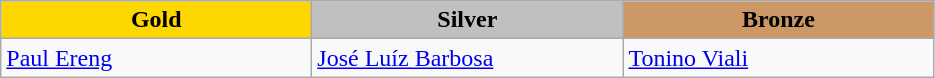<table class="wikitable" style="text-align:left">
<tr align="center">
<td width=200 bgcolor=gold><strong>Gold</strong></td>
<td width=200 bgcolor=silver><strong>Silver</strong></td>
<td width=200 bgcolor=CC9966><strong>Bronze</strong></td>
</tr>
<tr>
<td><a href='#'>Paul Ereng</a><br><em></em></td>
<td><a href='#'>José Luíz Barbosa</a><br><em></em></td>
<td><a href='#'>Tonino Viali</a><br><em></em></td>
</tr>
</table>
